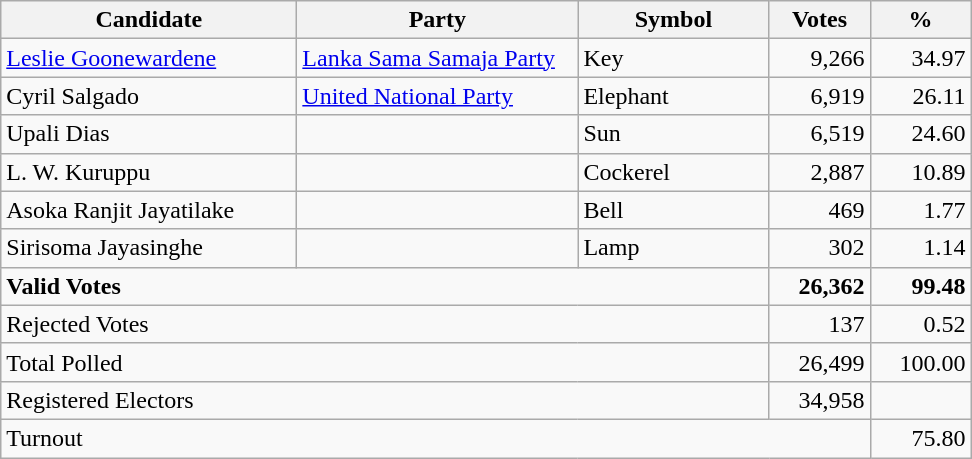<table class="wikitable" border="1" style="text-align:right;">
<tr>
<th align=left width="190">Candidate</th>
<th align=left width="180">Party</th>
<th align=left width="120">Symbol</th>
<th align=left width="60">Votes</th>
<th align=left width="60">%</th>
</tr>
<tr>
<td align=left><a href='#'>Leslie Goonewardene</a></td>
<td align=left><a href='#'>Lanka Sama Samaja Party</a></td>
<td align=left>Key</td>
<td align=right>9,266</td>
<td align=right>34.97</td>
</tr>
<tr>
<td align=left>Cyril Salgado</td>
<td align=left><a href='#'>United National Party</a></td>
<td align=left>Elephant</td>
<td align=right>6,919</td>
<td align=right>26.11</td>
</tr>
<tr>
<td align=left>Upali Dias</td>
<td></td>
<td align=left>Sun</td>
<td align=right>6,519</td>
<td align=right>24.60</td>
</tr>
<tr>
<td align=left>L. W. Kuruppu</td>
<td></td>
<td align=left>Cockerel</td>
<td align=right>2,887</td>
<td align=right>10.89</td>
</tr>
<tr>
<td align=left>Asoka Ranjit Jayatilake</td>
<td></td>
<td align=left>Bell</td>
<td align=right>469</td>
<td align=right>1.77</td>
</tr>
<tr>
<td align=left>Sirisoma Jayasinghe</td>
<td></td>
<td align=left>Lamp</td>
<td align=right>302</td>
<td align=right>1.14</td>
</tr>
<tr>
<td align=left colspan=3><strong>Valid Votes</strong></td>
<td align=right><strong>26,362</strong></td>
<td align=right><strong>99.48</strong></td>
</tr>
<tr>
<td align=left colspan=3>Rejected Votes</td>
<td align=right>137</td>
<td align=right>0.52</td>
</tr>
<tr>
<td align=left colspan=3>Total Polled</td>
<td align=right>26,499</td>
<td align=right>100.00</td>
</tr>
<tr>
<td align=left colspan=3>Registered Electors</td>
<td align=right>34,958</td>
<td></td>
</tr>
<tr>
<td align=left colspan=4>Turnout</td>
<td align=right>75.80</td>
</tr>
</table>
